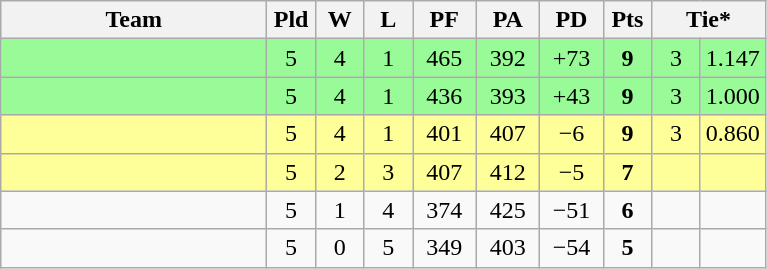<table class="wikitable" style="text-align:center;">
<tr>
<th width=170>Team</th>
<th width=25>Pld</th>
<th width=25>W</th>
<th width=25>L</th>
<th width=35>PF</th>
<th width=35>PA</th>
<th width=35>PD</th>
<th width=25>Pts</th>
<th colspan=2>Tie*</th>
</tr>
<tr bgcolor="#98fb98">
<td align="left"><em></em></td>
<td>5</td>
<td>4</td>
<td>1</td>
<td>465</td>
<td>392</td>
<td>+73</td>
<td><strong>9</strong></td>
<td width=25>3</td>
<td width=35>1.147</td>
</tr>
<tr bgcolor="#98fb98">
<td align="left"><em></em></td>
<td>5</td>
<td>4</td>
<td>1</td>
<td>436</td>
<td>393</td>
<td>+43</td>
<td><strong>9</strong></td>
<td>3</td>
<td>1.000</td>
</tr>
<tr bgcolor="#FFFF99">
<td align="left"><em></em></td>
<td>5</td>
<td>4</td>
<td>1</td>
<td>401</td>
<td>407</td>
<td>−6</td>
<td><strong>9</strong></td>
<td>3</td>
<td>0.860</td>
</tr>
<tr bgcolor="#FFFF99">
<td align="left"><em></em></td>
<td>5</td>
<td>2</td>
<td>3</td>
<td>407</td>
<td>412</td>
<td>−5</td>
<td><strong>7</strong></td>
<td></td>
<td></td>
</tr>
<tr>
<td align="left"></td>
<td>5</td>
<td>1</td>
<td>4</td>
<td>374</td>
<td>425</td>
<td>−51</td>
<td><strong>6</strong></td>
<td></td>
<td></td>
</tr>
<tr>
<td align="left"></td>
<td>5</td>
<td>0</td>
<td>5</td>
<td>349</td>
<td>403</td>
<td>−54</td>
<td><strong>5</strong></td>
<td></td>
<td></td>
</tr>
</table>
